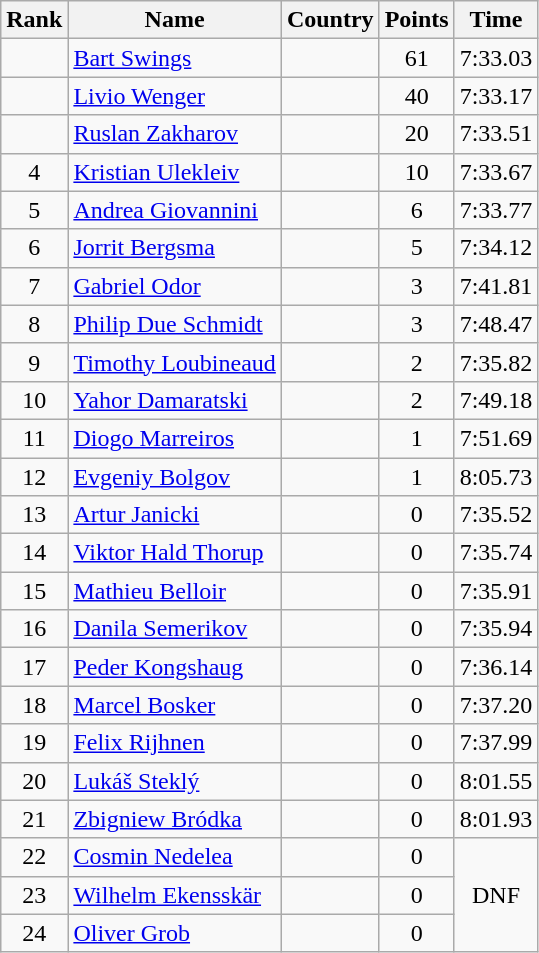<table class="wikitable sortable" style="text-align:center">
<tr>
<th>Rank</th>
<th>Name</th>
<th>Country</th>
<th>Points</th>
<th>Time</th>
</tr>
<tr>
<td></td>
<td align=left><a href='#'>Bart Swings</a></td>
<td align=left></td>
<td>61</td>
<td>7:33.03</td>
</tr>
<tr>
<td></td>
<td align=left><a href='#'>Livio Wenger</a></td>
<td align=left></td>
<td>40</td>
<td>7:33.17</td>
</tr>
<tr>
<td></td>
<td align=left><a href='#'>Ruslan Zakharov</a></td>
<td align=left></td>
<td>20</td>
<td>7:33.51</td>
</tr>
<tr>
<td>4</td>
<td align=left><a href='#'>Kristian Ulekleiv</a></td>
<td align=left></td>
<td>10</td>
<td>7:33.67</td>
</tr>
<tr>
<td>5</td>
<td align=left><a href='#'>Andrea Giovannini</a></td>
<td align=left></td>
<td>6</td>
<td>7:33.77</td>
</tr>
<tr>
<td>6</td>
<td align=left><a href='#'>Jorrit Bergsma</a></td>
<td align=left></td>
<td>5</td>
<td>7:34.12</td>
</tr>
<tr>
<td>7</td>
<td align=left><a href='#'>Gabriel Odor</a></td>
<td align=left></td>
<td>3</td>
<td>7:41.81</td>
</tr>
<tr>
<td>8</td>
<td align=left><a href='#'>Philip Due Schmidt</a></td>
<td align=left></td>
<td>3</td>
<td>7:48.47</td>
</tr>
<tr>
<td>9</td>
<td align=left><a href='#'>Timothy Loubineaud</a></td>
<td align=left></td>
<td>2</td>
<td>7:35.82</td>
</tr>
<tr>
<td>10</td>
<td align=left><a href='#'>Yahor Damaratski</a></td>
<td align=left></td>
<td>2</td>
<td>7:49.18</td>
</tr>
<tr>
<td>11</td>
<td align=left><a href='#'>Diogo Marreiros</a></td>
<td align=left></td>
<td>1</td>
<td>7:51.69</td>
</tr>
<tr>
<td>12</td>
<td align=left><a href='#'>Evgeniy Bolgov</a></td>
<td align=left></td>
<td>1</td>
<td>8:05.73</td>
</tr>
<tr>
<td>13</td>
<td align=left><a href='#'>Artur Janicki</a></td>
<td align=left></td>
<td>0</td>
<td>7:35.52</td>
</tr>
<tr>
<td>14</td>
<td align=left><a href='#'>Viktor Hald Thorup</a></td>
<td align=left></td>
<td>0</td>
<td>7:35.74</td>
</tr>
<tr>
<td>15</td>
<td align=left><a href='#'>Mathieu Belloir</a></td>
<td align=left></td>
<td>0</td>
<td>7:35.91</td>
</tr>
<tr>
<td>16</td>
<td align=left><a href='#'>Danila Semerikov</a></td>
<td align=left></td>
<td>0</td>
<td>7:35.94</td>
</tr>
<tr>
<td>17</td>
<td align=left><a href='#'>Peder Kongshaug</a></td>
<td align=left></td>
<td>0</td>
<td>7:36.14</td>
</tr>
<tr>
<td>18</td>
<td align=left><a href='#'>Marcel Bosker</a></td>
<td align=left></td>
<td>0</td>
<td>7:37.20</td>
</tr>
<tr>
<td>19</td>
<td align=left><a href='#'>Felix Rijhnen</a></td>
<td align=left></td>
<td>0</td>
<td>7:37.99</td>
</tr>
<tr>
<td>20</td>
<td align=left><a href='#'>Lukáš Steklý</a></td>
<td align=left></td>
<td>0</td>
<td>8:01.55</td>
</tr>
<tr>
<td>21</td>
<td align=left><a href='#'>Zbigniew Bródka</a></td>
<td align=left></td>
<td>0</td>
<td>8:01.93</td>
</tr>
<tr>
<td>22</td>
<td align=left><a href='#'>Cosmin Nedelea</a></td>
<td align=left></td>
<td>0</td>
<td rowspan=3>DNF</td>
</tr>
<tr>
<td>23</td>
<td align=left><a href='#'>Wilhelm Ekensskär</a></td>
<td align=left></td>
<td>0</td>
</tr>
<tr>
<td>24</td>
<td align=left><a href='#'>Oliver Grob</a></td>
<td align=left></td>
<td>0</td>
</tr>
</table>
